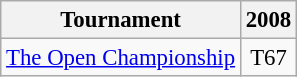<table class="wikitable" style="font-size:95%;text-align:center;">
<tr>
<th>Tournament</th>
<th>2008</th>
</tr>
<tr>
<td align=left><a href='#'>The Open Championship</a></td>
<td>T67</td>
</tr>
</table>
